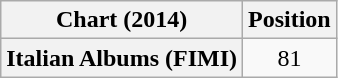<table class="wikitable plainrowheaders" style="text-align:center">
<tr>
<th scope="col">Chart (2014)</th>
<th scope="col">Position</th>
</tr>
<tr>
<th scope="row">Italian Albums (FIMI)</th>
<td>81</td>
</tr>
</table>
